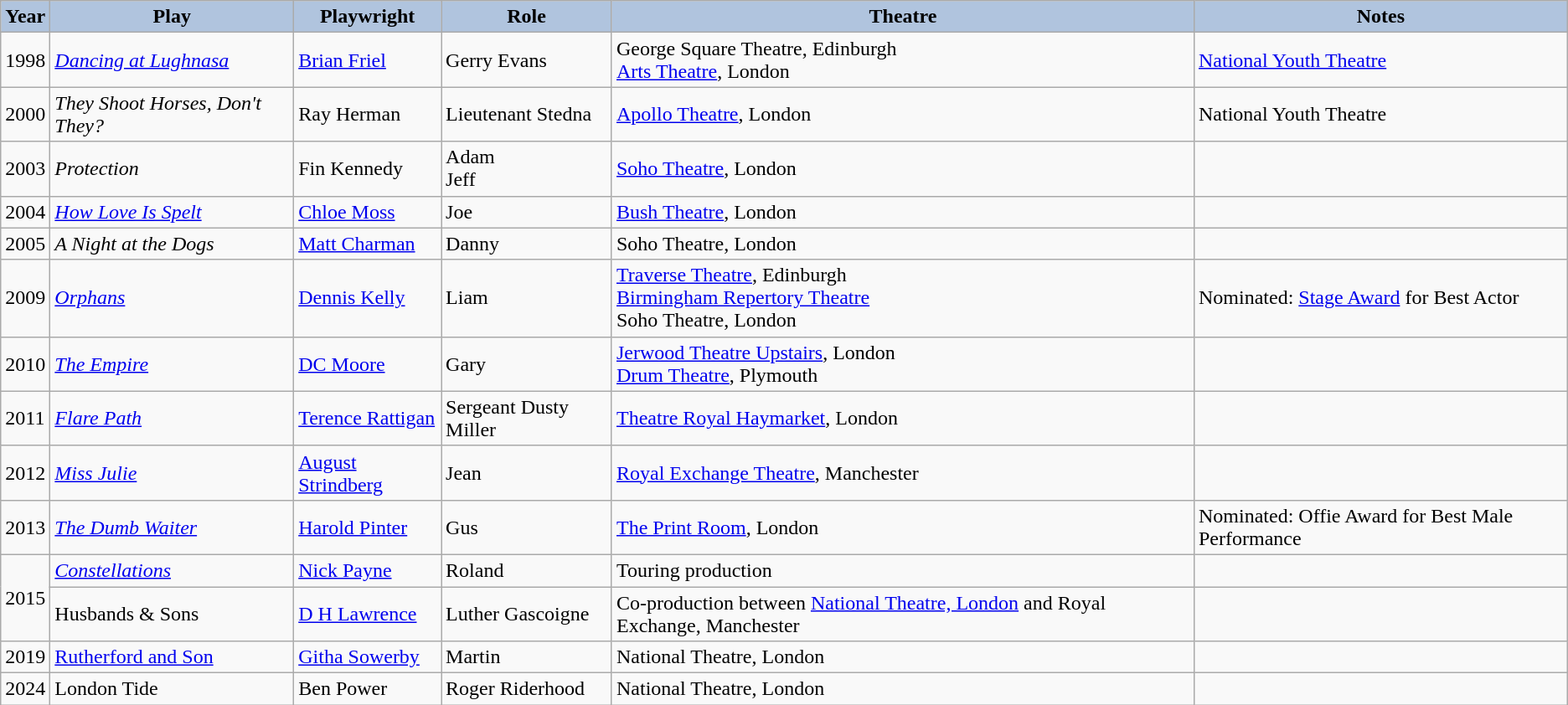<table class="wikitable sortable">
<tr>
<th style="background:#B0C4DE;">Year</th>
<th style="background:#B0C4DE;">Play</th>
<th style="background:#B0C4DE;">Playwright</th>
<th style="background:#B0C4DE;">Role</th>
<th style="background:#B0C4DE;">Theatre</th>
<th style="background:#B0C4DE;">Notes</th>
</tr>
<tr>
<td>1998</td>
<td><em><a href='#'>Dancing at Lughnasa</a></em></td>
<td><a href='#'>Brian Friel</a></td>
<td>Gerry Evans</td>
<td>George Square Theatre, Edinburgh<br><a href='#'>Arts Theatre</a>, London</td>
<td><a href='#'>National Youth Theatre</a></td>
</tr>
<tr>
<td>2000</td>
<td><em>They Shoot Horses, Don't They?</em></td>
<td>Ray Herman</td>
<td>Lieutenant Stedna</td>
<td><a href='#'>Apollo Theatre</a>, London</td>
<td>National Youth Theatre</td>
</tr>
<tr>
<td>2003</td>
<td><em>Protection</em></td>
<td>Fin Kennedy</td>
<td>Adam<br>Jeff</td>
<td><a href='#'>Soho Theatre</a>, London</td>
<td></td>
</tr>
<tr>
<td>2004</td>
<td><em><a href='#'>How Love Is Spelt</a></em></td>
<td><a href='#'>Chloe Moss</a></td>
<td>Joe</td>
<td><a href='#'>Bush Theatre</a>, London</td>
<td></td>
</tr>
<tr>
<td>2005</td>
<td><em>A Night at the Dogs</em></td>
<td><a href='#'>Matt Charman</a></td>
<td>Danny</td>
<td>Soho Theatre, London</td>
<td></td>
</tr>
<tr>
<td>2009</td>
<td><em><a href='#'>Orphans</a></em></td>
<td><a href='#'>Dennis Kelly</a></td>
<td>Liam</td>
<td><a href='#'>Traverse Theatre</a>, Edinburgh<br><a href='#'>Birmingham Repertory Theatre</a><br>Soho Theatre, London</td>
<td>Nominated: <a href='#'>Stage Award</a> for Best Actor</td>
</tr>
<tr>
<td>2010</td>
<td><em><a href='#'>The Empire</a></em></td>
<td><a href='#'>DC Moore</a></td>
<td>Gary</td>
<td><a href='#'>Jerwood Theatre Upstairs</a>, London<br><a href='#'>Drum Theatre</a>, Plymouth</td>
<td></td>
</tr>
<tr>
<td>2011</td>
<td><em><a href='#'>Flare Path</a></em></td>
<td><a href='#'>Terence Rattigan</a></td>
<td>Sergeant Dusty Miller</td>
<td><a href='#'>Theatre Royal Haymarket</a>, London</td>
<td></td>
</tr>
<tr>
<td>2012</td>
<td><em><a href='#'>Miss Julie</a></em></td>
<td><a href='#'>August Strindberg</a></td>
<td>Jean</td>
<td><a href='#'>Royal Exchange Theatre</a>, Manchester</td>
<td></td>
</tr>
<tr>
<td>2013</td>
<td><em><a href='#'>The Dumb Waiter</a></em></td>
<td><a href='#'>Harold Pinter</a></td>
<td>Gus</td>
<td><a href='#'>The Print Room</a>, London</td>
<td>Nominated: Offie Award for Best Male Performance</td>
</tr>
<tr>
<td rowspan=2>2015</td>
<td><em><a href='#'>Constellations</a></em></td>
<td><a href='#'>Nick Payne</a></td>
<td>Roland</td>
<td>Touring production</td>
<td></td>
</tr>
<tr>
<td>Husbands & Sons</td>
<td><a href='#'>D H Lawrence</a></td>
<td>Luther Gascoigne</td>
<td>Co-production between <a href='#'>National Theatre, London</a> and Royal Exchange, Manchester</td>
<td></td>
</tr>
<tr>
<td>2019</td>
<td><a href='#'>Rutherford and Son</a></td>
<td><a href='#'>Githa Sowerby</a></td>
<td>Martin</td>
<td>National Theatre, London</td>
<td></td>
</tr>
<tr>
<td>2024</td>
<td>London Tide</td>
<td>Ben Power</td>
<td>Roger Riderhood</td>
<td>National Theatre, London</td>
<td></td>
</tr>
</table>
